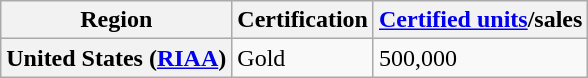<table class="wikitable sortable">
<tr>
<th>Region</th>
<th>Certification</th>
<th><a href='#'>Certified units</a>/sales</th>
</tr>
<tr>
<th>United States (<a href='#'>RIAA</a>)</th>
<td>Gold</td>
<td>500,000</td>
</tr>
</table>
